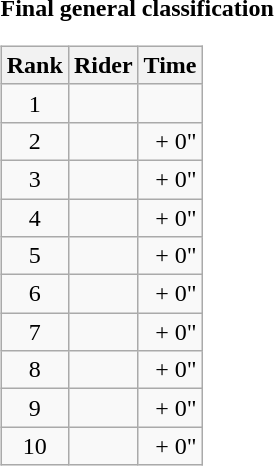<table>
<tr>
<td><strong>Final general classification</strong><br><table class="wikitable">
<tr>
<th scope="col">Rank</th>
<th scope="col">Rider</th>
<th scope="col">Time</th>
</tr>
<tr>
<td style="text-align:center;">1</td>
<td></td>
<td style="text-align:right;"></td>
</tr>
<tr>
<td style="text-align:center;">2</td>
<td></td>
<td style="text-align:right;">+ 0"</td>
</tr>
<tr>
<td style="text-align:center;">3</td>
<td></td>
<td style="text-align:right;">+ 0"</td>
</tr>
<tr>
<td style="text-align:center;">4</td>
<td></td>
<td style="text-align:right;">+ 0"</td>
</tr>
<tr>
<td style="text-align:center;">5</td>
<td></td>
<td style="text-align:right;">+ 0"</td>
</tr>
<tr>
<td style="text-align:center;">6</td>
<td></td>
<td style="text-align:right;">+ 0"</td>
</tr>
<tr>
<td style="text-align:center;">7</td>
<td></td>
<td style="text-align:right;">+ 0"</td>
</tr>
<tr>
<td style="text-align:center;">8</td>
<td></td>
<td style="text-align:right;">+ 0"</td>
</tr>
<tr>
<td style="text-align:center;">9</td>
<td></td>
<td style="text-align:right;">+ 0"</td>
</tr>
<tr>
<td style="text-align:center;">10</td>
<td></td>
<td style="text-align:right;">+ 0"</td>
</tr>
</table>
</td>
</tr>
</table>
